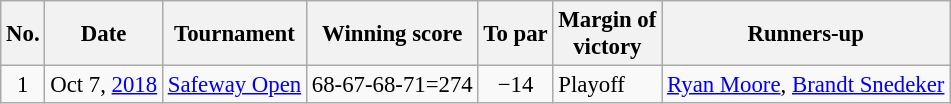<table class="wikitable" style="font-size:95%;">
<tr>
<th>No.</th>
<th>Date</th>
<th>Tournament</th>
<th>Winning score</th>
<th>To par</th>
<th>Margin of<br>victory</th>
<th>Runners-up</th>
</tr>
<tr>
<td align=center>1</td>
<td align=right>Oct 7, <a href='#'>2018</a></td>
<td><a href='#'>Safeway Open</a></td>
<td align=right>68-67-68-71=274</td>
<td align=center>−14</td>
<td>Playoff</td>
<td> <a href='#'>Ryan Moore</a>,  <a href='#'>Brandt Snedeker</a></td>
</tr>
</table>
